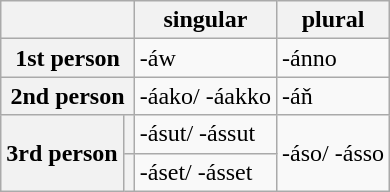<table class="wikitable">
<tr>
<th colspan="2"></th>
<th>singular</th>
<th>plural</th>
</tr>
<tr>
<th colspan="2">1st person</th>
<td>-áw</td>
<td>-ánno</td>
</tr>
<tr>
<th colspan="2">2nd person</th>
<td>-áako/ -áakko</td>
<td>-áň</td>
</tr>
<tr>
<th rowspan="2">3rd person</th>
<th></th>
<td>-ásut/ -ássut</td>
<td rowspan="2">-áso/ -ásso</td>
</tr>
<tr>
<th></th>
<td>-áset/ -ásset</td>
</tr>
</table>
